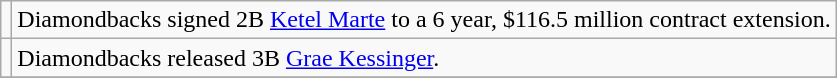<table class="wikitable">
<tr>
<td></td>
<td>Diamondbacks signed 2B <a href='#'>Ketel Marte</a> to a 6 year, $116.5 million contract extension.</td>
</tr>
<tr>
<td></td>
<td>Diamondbacks released 3B <a href='#'>Grae Kessinger</a>.</td>
</tr>
<tr>
</tr>
</table>
